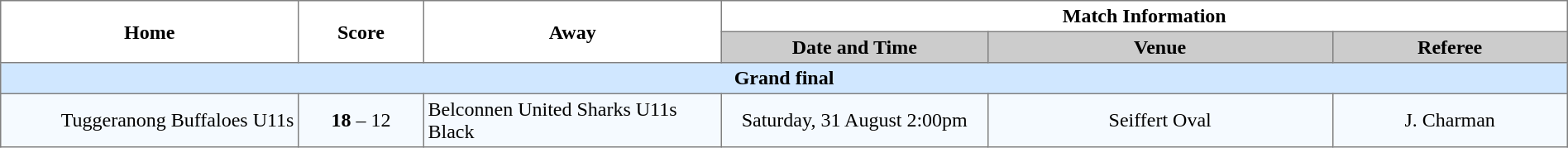<table border="1" cellpadding="3" cellspacing="0" width="100%" style="border-collapse:collapse;  text-align:center;">
<tr>
<th rowspan="2" width="19%">Home</th>
<th rowspan="2" width="8%">Score</th>
<th rowspan="2" width="19%">Away</th>
<th colspan="3">Match Information</th>
</tr>
<tr bgcolor="#CCCCCC">
<th width="17%">Date and Time</th>
<th width="22%">Venue</th>
<th width="50%">Referee</th>
</tr>
<tr style="background:#d0e7ff;">
<td colspan="6"><strong>Grand final</strong></td>
</tr>
<tr style="text-align:center; background:#f5faff;">
<td align="right">Tuggeranong Buffaloes U11s </td>
<td><strong>18</strong> – 12</td>
<td align="left"> Belconnen United Sharks U11s Black</td>
<td>Saturday, 31 August 2:00pm</td>
<td>Seiffert Oval</td>
<td>J. Charman</td>
</tr>
</table>
